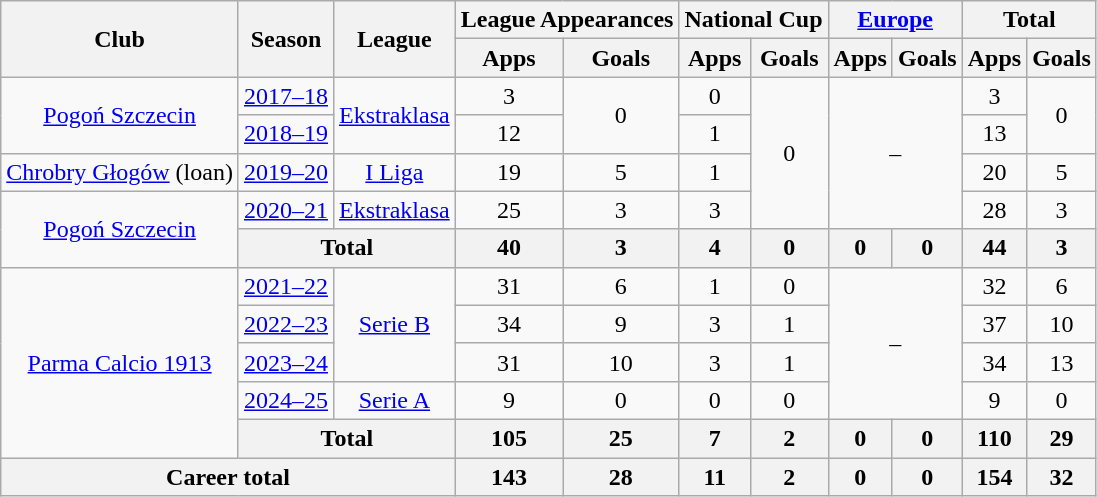<table class="wikitable" style="text-align: center;">
<tr>
<th rowspan="2">Club</th>
<th rowspan="2">Season</th>
<th rowspan="2">League</th>
<th colspan="2">League Appearances</th>
<th colspan="2">National Cup</th>
<th colspan="2"><a href='#'>Europe</a></th>
<th colspan="2">Total</th>
</tr>
<tr>
<th>Apps</th>
<th>Goals</th>
<th>Apps</th>
<th>Goals</th>
<th>Apps</th>
<th>Goals</th>
<th>Apps</th>
<th>Goals</th>
</tr>
<tr>
<td rowspan="2" valign="center"><a href='#'>Pogoń Szczecin</a></td>
<td><a href='#'>2017–18</a></td>
<td rowspan="2"><a href='#'>Ekstraklasa</a></td>
<td>3</td>
<td rowspan="2">0</td>
<td>0</td>
<td rowspan="4">0</td>
<td colspan="2" rowspan="4">–</td>
<td>3</td>
<td rowspan="2">0</td>
</tr>
<tr>
<td><a href='#'>2018–19</a></td>
<td>12</td>
<td>1</td>
<td>13</td>
</tr>
<tr>
<td valign="center"><a href='#'>Chrobry Głogów</a> (loan)</td>
<td><a href='#'>2019–20</a></td>
<td><a href='#'>I Liga</a></td>
<td>19</td>
<td>5</td>
<td>1</td>
<td>20</td>
<td>5</td>
</tr>
<tr>
<td rowspan="2" valign="center"><a href='#'>Pogoń Szczecin</a></td>
<td><a href='#'>2020–21</a></td>
<td><a href='#'>Ekstraklasa</a></td>
<td>25</td>
<td>3</td>
<td>3</td>
<td>28</td>
<td>3</td>
</tr>
<tr>
<th colspan="2">Total</th>
<th>40</th>
<th>3</th>
<th>4</th>
<th>0</th>
<th>0</th>
<th>0</th>
<th>44</th>
<th>3</th>
</tr>
<tr>
<td rowspan="5" valign="center"><a href='#'>Parma Calcio 1913</a></td>
<td><a href='#'>2021–22</a></td>
<td rowspan="3"><a href='#'>Serie B</a></td>
<td>31</td>
<td>6</td>
<td>1</td>
<td>0</td>
<td colspan="2" rowspan="4">–</td>
<td>32</td>
<td>6</td>
</tr>
<tr>
<td><a href='#'>2022–23</a></td>
<td>34</td>
<td>9</td>
<td>3</td>
<td>1</td>
<td>37</td>
<td>10</td>
</tr>
<tr>
<td><a href='#'>2023–24</a></td>
<td>31</td>
<td>10</td>
<td>3</td>
<td>1</td>
<td>34</td>
<td>13</td>
</tr>
<tr>
<td><a href='#'>2024–25</a></td>
<td><a href='#'>Serie A</a></td>
<td>9</td>
<td>0</td>
<td>0</td>
<td>0</td>
<td>9</td>
<td>0</td>
</tr>
<tr>
<th colspan="2">Total</th>
<th>105</th>
<th>25</th>
<th>7</th>
<th>2</th>
<th>0</th>
<th>0</th>
<th>110</th>
<th>29</th>
</tr>
<tr>
<th colspan="3">Career total</th>
<th>143</th>
<th>28</th>
<th>11</th>
<th>2</th>
<th>0</th>
<th>0</th>
<th>154</th>
<th>32</th>
</tr>
</table>
